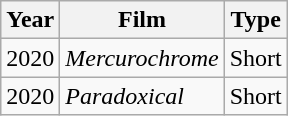<table class="wikitable">
<tr>
<th>Year</th>
<th>Film</th>
<th>Type</th>
</tr>
<tr>
<td>2020</td>
<td><em>Mercurochrome</em></td>
<td>Short</td>
</tr>
<tr>
<td>2020</td>
<td><em>Paradoxical</em></td>
<td>Short</td>
</tr>
</table>
